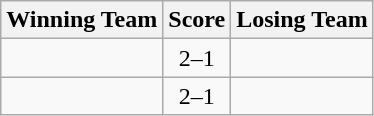<table class=wikitable style="border:1px solid #AAAAAA;">
<tr>
<th>Winning Team</th>
<th>Score</th>
<th>Losing Team</th>
</tr>
<tr>
<td><strong></strong></td>
<td align="center">2–1</td>
<td></td>
</tr>
<tr>
<td><strong></strong></td>
<td align="center">2–1</td>
<td></td>
</tr>
</table>
